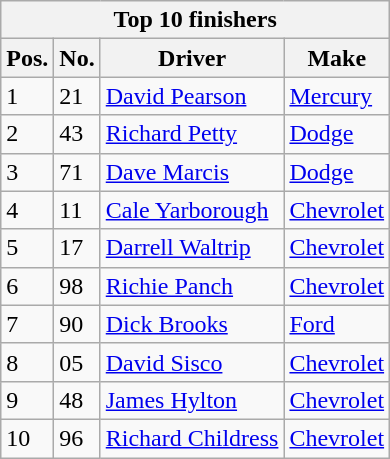<table class="wikitable">
<tr>
<th colspan="4">Top 10 finishers</th>
</tr>
<tr>
<th>Pos.</th>
<th>No.</th>
<th>Driver</th>
<th>Make</th>
</tr>
<tr>
<td>1</td>
<td>21</td>
<td><a href='#'>David Pearson</a></td>
<td><a href='#'>Mercury</a></td>
</tr>
<tr>
<td>2</td>
<td>43</td>
<td><a href='#'>Richard Petty</a></td>
<td><a href='#'>Dodge</a></td>
</tr>
<tr>
<td>3</td>
<td>71</td>
<td><a href='#'>Dave Marcis</a></td>
<td><a href='#'>Dodge</a></td>
</tr>
<tr>
<td>4</td>
<td>11</td>
<td><a href='#'>Cale Yarborough</a></td>
<td><a href='#'>Chevrolet</a></td>
</tr>
<tr>
<td>5</td>
<td>17</td>
<td><a href='#'>Darrell Waltrip</a></td>
<td><a href='#'>Chevrolet</a></td>
</tr>
<tr>
<td>6</td>
<td>98</td>
<td><a href='#'>Richie Panch</a></td>
<td><a href='#'>Chevrolet</a></td>
</tr>
<tr>
<td>7</td>
<td>90</td>
<td><a href='#'>Dick Brooks</a></td>
<td><a href='#'>Ford</a></td>
</tr>
<tr>
<td>8</td>
<td>05</td>
<td><a href='#'>David Sisco</a></td>
<td><a href='#'>Chevrolet</a></td>
</tr>
<tr>
<td>9</td>
<td>48</td>
<td><a href='#'>James Hylton</a></td>
<td><a href='#'>Chevrolet</a></td>
</tr>
<tr>
<td>10</td>
<td>96</td>
<td><a href='#'>Richard Childress</a></td>
<td><a href='#'>Chevrolet</a></td>
</tr>
</table>
